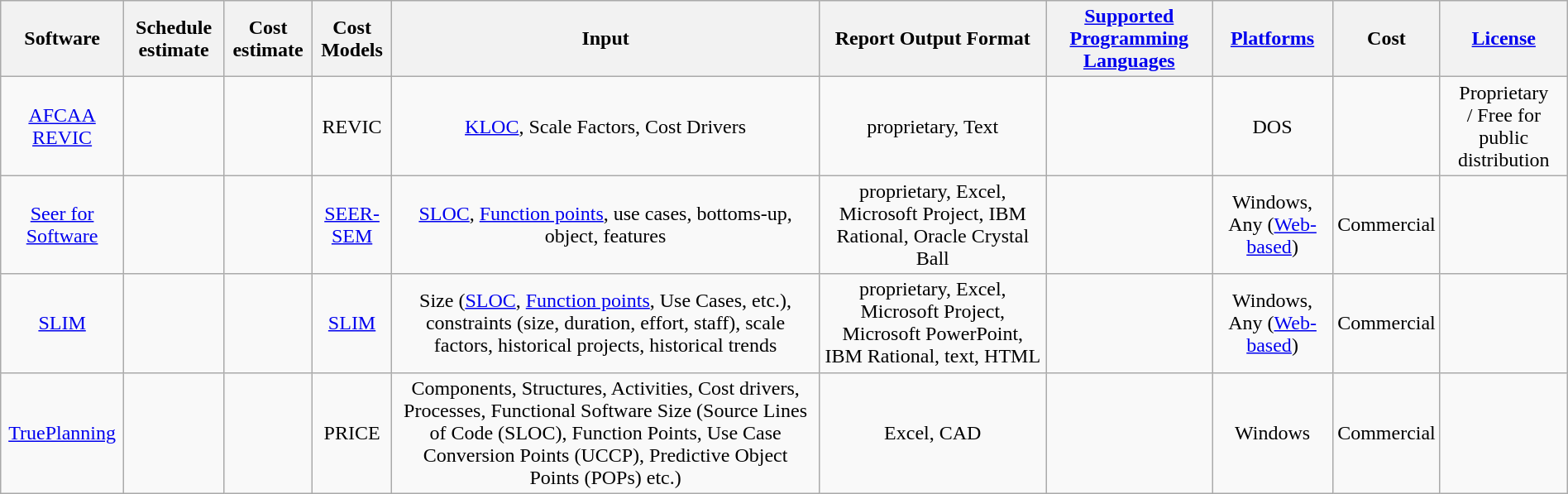<table class="wikitable sortable" style="text-align: center; width:100%;">
<tr>
<th><strong>Software</strong></th>
<th>Schedule estimate</th>
<th>Cost estimate</th>
<th>Cost Models</th>
<th>Input</th>
<th>Report Output Format</th>
<th><a href='#'>Supported Programming Languages</a></th>
<th><a href='#'>Platforms</a></th>
<th>Cost</th>
<th><a href='#'>License</a></th>
</tr>
<tr>
<td><a href='#'>AFCAA REVIC</a></td>
<td></td>
<td></td>
<td>REVIC</td>
<td><a href='#'>KLOC</a>, Scale Factors, Cost Drivers</td>
<td>proprietary, Text</td>
<td></td>
<td>DOS</td>
<td></td>
<td>Proprietary<br>/ Free for public distribution</td>
</tr>
<tr>
<td><a href='#'>Seer for Software</a></td>
<td></td>
<td></td>
<td><a href='#'>SEER-SEM</a></td>
<td><a href='#'>SLOC</a>, <a href='#'>Function points</a>, use cases, bottoms-up, object, features</td>
<td>proprietary, Excel, Microsoft Project, IBM Rational, Oracle Crystal Ball</td>
<td></td>
<td>Windows, Any (<a href='#'>Web-based</a>)</td>
<td>Commercial</td>
<td></td>
</tr>
<tr>
<td><a href='#'>SLIM</a></td>
<td></td>
<td></td>
<td><a href='#'>SLIM</a></td>
<td>Size (<a href='#'>SLOC</a>, <a href='#'>Function points</a>, Use Cases, etc.), constraints (size, duration, effort, staff), scale factors, historical projects, historical trends</td>
<td>proprietary, Excel, Microsoft Project, Microsoft PowerPoint, IBM Rational, text, HTML</td>
<td></td>
<td>Windows, Any (<a href='#'>Web-based</a>)</td>
<td>Commercial</td>
<td></td>
</tr>
<tr>
<td><a href='#'>TruePlanning</a></td>
<td></td>
<td></td>
<td>PRICE</td>
<td>Components, Structures, Activities, Cost drivers, Processes, Functional Software Size (Source Lines of Code (SLOC), Function Points, Use Case Conversion Points (UCCP), Predictive Object Points (POPs) etc.)</td>
<td>Excel, CAD</td>
<td></td>
<td>Windows</td>
<td>Commercial</td>
<td></td>
</tr>
</table>
